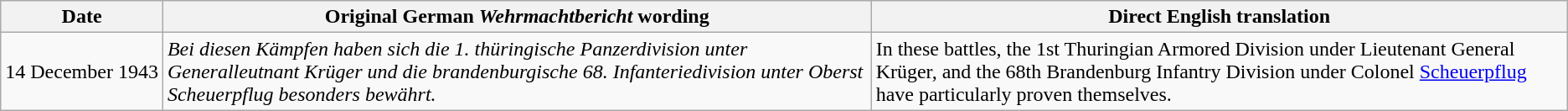<table class="wikitable">
<tr>
<th>Date</th>
<th>Original German <em>Wehrmachtbericht</em> wording</th>
<th>Direct English translation</th>
</tr>
<tr>
<td>14 December 1943</td>
<td><em>Bei diesen Kämpfen haben sich die 1. thüringische Panzerdivision unter Generalleutnant Krüger und die brandenburgische 68. Infanteriedivision unter Oberst Scheuerpflug besonders bewährt.</em></td>
<td>In these battles, the 1st Thuringian Armored Division under Lieutenant General Krüger, and the 68th Brandenburg Infantry Division under Colonel <a href='#'>Scheuerpflug</a> have particularly proven themselves.</td>
</tr>
</table>
